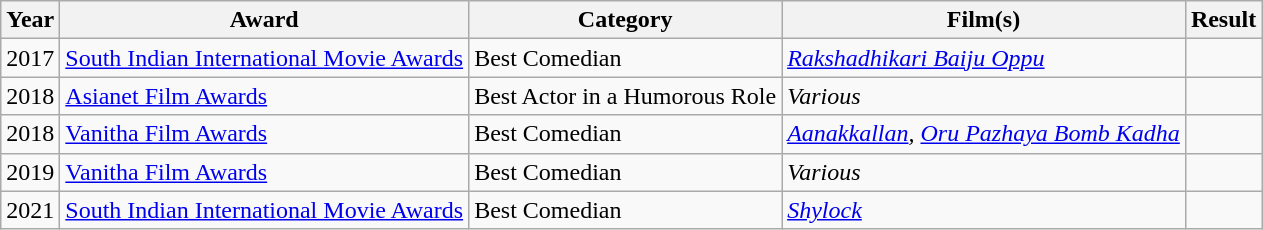<table class="wikitable">
<tr>
<th>Year</th>
<th>Award</th>
<th>Category</th>
<th>Film(s)</th>
<th>Result</th>
</tr>
<tr>
<td>2017</td>
<td><a href='#'>South Indian International Movie Awards</a></td>
<td>Best Comedian</td>
<td><em><a href='#'>Rakshadhikari Baiju Oppu</a></em></td>
<td></td>
</tr>
<tr>
<td>2018</td>
<td><a href='#'>Asianet Film Awards</a></td>
<td>Best Actor in a Humorous Role</td>
<td><em>Various</em></td>
<td> </td>
</tr>
<tr>
<td>2018</td>
<td><a href='#'>Vanitha Film Awards</a></td>
<td>Best Comedian</td>
<td><em><a href='#'>Aanakkallan</a>, <a href='#'>Oru Pazhaya Bomb Kadha</a></em></td>
<td></td>
</tr>
<tr>
<td>2019</td>
<td><a href='#'>Vanitha Film Awards</a></td>
<td>Best Comedian</td>
<td><em>Various</em></td>
<td></td>
</tr>
<tr>
<td>2021</td>
<td><a href='#'>South Indian International Movie Awards</a></td>
<td>Best Comedian</td>
<td><em><a href='#'>Shylock</a></em></td>
<td></td>
</tr>
</table>
